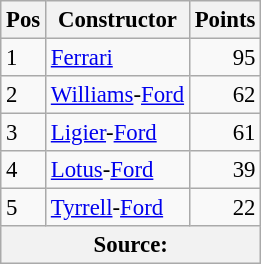<table class="wikitable" style="font-size: 95%;">
<tr>
<th>Pos</th>
<th>Constructor</th>
<th>Points</th>
</tr>
<tr>
<td>1</td>
<td> <a href='#'>Ferrari</a></td>
<td align="right">95</td>
</tr>
<tr>
<td>2</td>
<td> <a href='#'>Williams</a>-<a href='#'>Ford</a></td>
<td align="right">62</td>
</tr>
<tr>
<td>3</td>
<td> <a href='#'>Ligier</a>-<a href='#'>Ford</a></td>
<td align="right">61</td>
</tr>
<tr>
<td>4</td>
<td> <a href='#'>Lotus</a>-<a href='#'>Ford</a></td>
<td align="right">39</td>
</tr>
<tr>
<td>5</td>
<td> <a href='#'>Tyrrell</a>-<a href='#'>Ford</a></td>
<td align="right">22</td>
</tr>
<tr>
<th colspan=4>Source: </th>
</tr>
</table>
